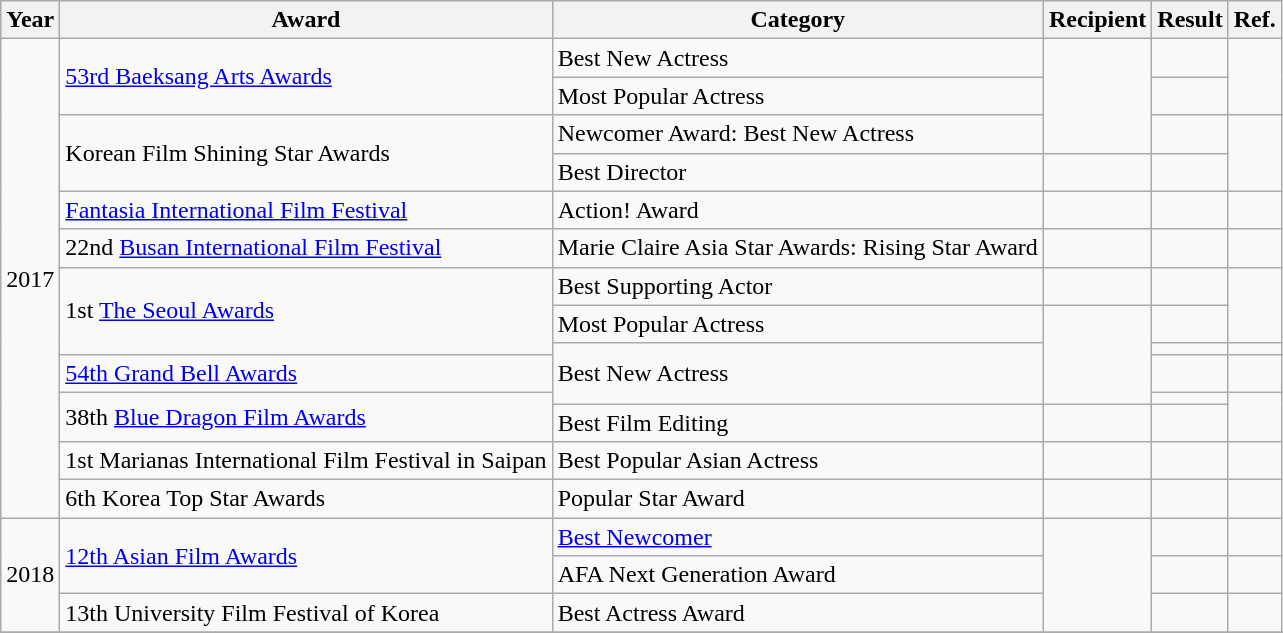<table class="wikitable sortable">
<tr>
<th>Year</th>
<th>Award</th>
<th>Category</th>
<th>Recipient</th>
<th>Result</th>
<th>Ref.</th>
</tr>
<tr>
<td rowspan="14">2017</td>
<td rowspan="2"><a href='#'>53rd Baeksang Arts Awards</a></td>
<td>Best New Actress</td>
<td rowspan="3"></td>
<td></td>
<td rowspan="2"></td>
</tr>
<tr>
<td>Most Popular Actress</td>
<td></td>
</tr>
<tr>
<td rowspan="2">Korean Film Shining Star Awards</td>
<td>Newcomer Award: Best New Actress</td>
<td></td>
<td rowspan="2"></td>
</tr>
<tr>
<td>Best Director</td>
<td></td>
<td></td>
</tr>
<tr>
<td><a href='#'>Fantasia International Film Festival</a></td>
<td>Action! Award</td>
<td></td>
<td></td>
<td></td>
</tr>
<tr>
<td>22nd <a href='#'>Busan International Film Festival</a></td>
<td>Marie Claire Asia Star Awards: Rising Star Award</td>
<td></td>
<td></td>
<td></td>
</tr>
<tr>
<td rowspan="3">1st <a href='#'>The Seoul Awards</a></td>
<td>Best Supporting Actor</td>
<td></td>
<td></td>
<td rowspan="2"></td>
</tr>
<tr>
<td>Most Popular Actress</td>
<td rowspan="4"></td>
<td></td>
</tr>
<tr>
<td rowspan="3">Best New Actress</td>
<td></td>
<td></td>
</tr>
<tr>
<td><a href='#'>54th Grand Bell Awards</a></td>
<td></td>
<td></td>
</tr>
<tr>
<td rowspan="2">38th <a href='#'>Blue Dragon Film Awards</a></td>
<td></td>
<td rowspan=2></td>
</tr>
<tr>
<td>Best Film Editing</td>
<td></td>
<td></td>
</tr>
<tr>
<td>1st Marianas International Film Festival in Saipan</td>
<td>Best Popular Asian Actress</td>
<td></td>
<td></td>
<td></td>
</tr>
<tr>
<td>6th Korea Top Star Awards</td>
<td>Popular Star Award</td>
<td></td>
<td></td>
<td></td>
</tr>
<tr>
<td rowspan="3">2018</td>
<td rowspan="2"><a href='#'>12th Asian Film Awards</a></td>
<td><a href='#'>Best Newcomer</a></td>
<td rowspan="3"></td>
<td></td>
<td></td>
</tr>
<tr>
<td>AFA Next Generation Award</td>
<td></td>
<td></td>
</tr>
<tr>
<td>13th University Film Festival of Korea</td>
<td>Best Actress Award</td>
<td></td>
<td></td>
</tr>
<tr>
</tr>
</table>
